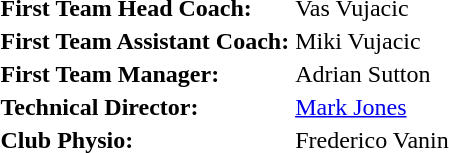<table>
<tr>
<td><strong>First Team Head Coach:</strong></td>
<td>Vas Vujacic</td>
</tr>
<tr>
<td><strong>First Team Assistant Coach:</strong></td>
<td>Miki Vujacic</td>
</tr>
<tr>
<td><strong>First Team Manager:</strong></td>
<td>Adrian Sutton</td>
</tr>
<tr>
<td><strong>Technical Director:</strong></td>
<td><a href='#'>Mark Jones</a></td>
</tr>
<tr>
<td><strong>Club Physio:</strong></td>
<td>Frederico Vanin</td>
</tr>
<tr>
</tr>
</table>
